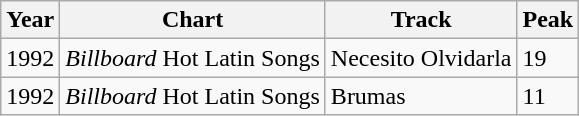<table class="wikitable">
<tr>
<th>Year</th>
<th>Chart</th>
<th>Track</th>
<th>Peak</th>
</tr>
<tr>
<td>1992</td>
<td><em>Billboard</em> Hot Latin Songs</td>
<td>Necesito Olvidarla</td>
<td>19</td>
</tr>
<tr>
<td>1992</td>
<td><em>Billboard</em> Hot Latin Songs</td>
<td>Brumas</td>
<td>11</td>
</tr>
</table>
